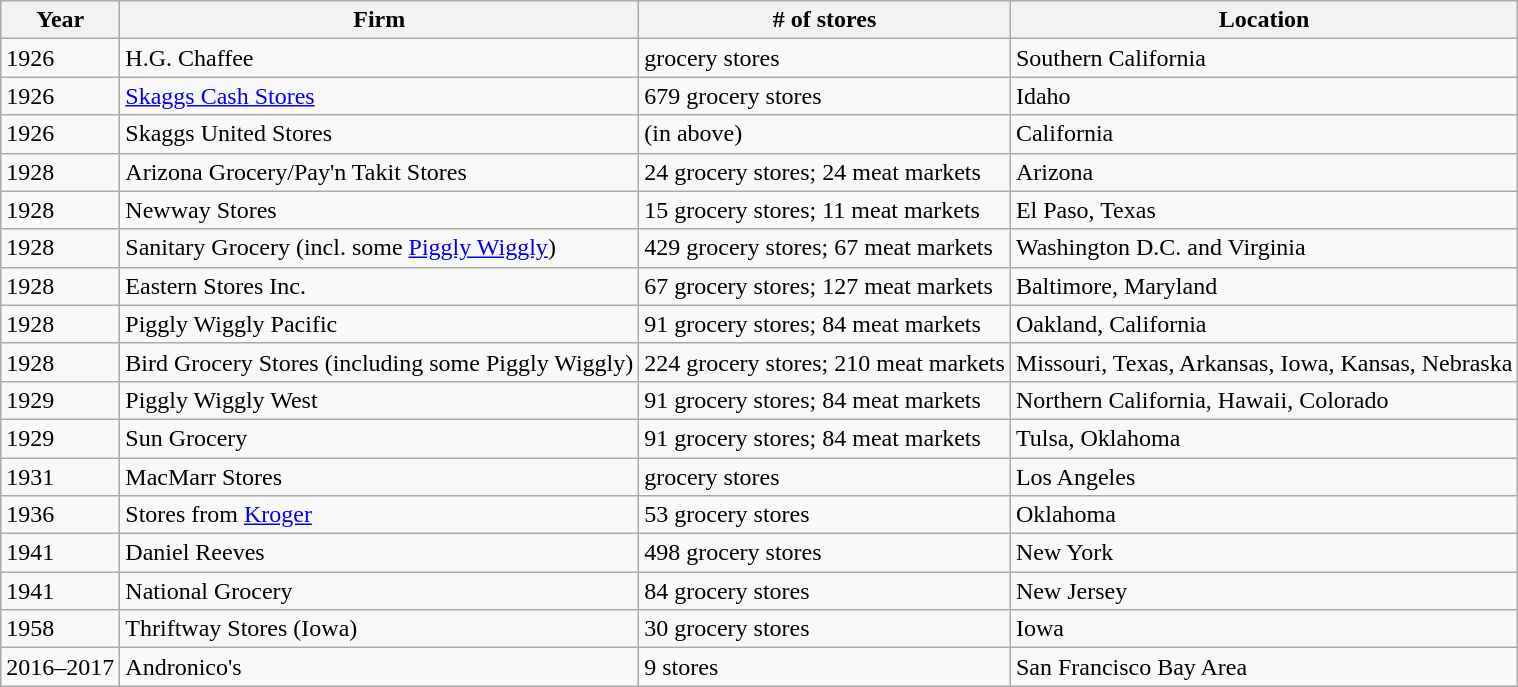<table class="wikitable">
<tr>
<th>Year</th>
<th>Firm</th>
<th># of stores</th>
<th>Location</th>
</tr>
<tr>
<td>1926</td>
<td>H.G. Chaffee</td>
<td>grocery stores</td>
<td>Southern California</td>
</tr>
<tr>
<td>1926</td>
<td><a href='#'>Skaggs Cash Stores</a></td>
<td>679 grocery stores</td>
<td>Idaho</td>
</tr>
<tr>
<td>1926</td>
<td>Skaggs United Stores</td>
<td>(in above)</td>
<td>California</td>
</tr>
<tr>
<td>1928</td>
<td>Arizona Grocery/Pay'n Takit Stores</td>
<td>24 grocery stores; 24 meat markets</td>
<td>Arizona</td>
</tr>
<tr>
<td>1928</td>
<td>Newway Stores</td>
<td>15 grocery stores; 11 meat markets</td>
<td>El Paso, Texas</td>
</tr>
<tr>
<td>1928</td>
<td>Sanitary Grocery (incl. some <a href='#'>Piggly Wiggly</a>)</td>
<td>429 grocery stores; 67 meat markets</td>
<td>Washington D.C. and Virginia</td>
</tr>
<tr>
<td>1928</td>
<td>Eastern Stores Inc.</td>
<td>67 grocery stores; 127 meat markets</td>
<td>Baltimore, Maryland</td>
</tr>
<tr>
<td>1928</td>
<td>Piggly Wiggly Pacific</td>
<td>91 grocery stores; 84 meat markets</td>
<td>Oakland, California</td>
</tr>
<tr>
<td>1928</td>
<td>Bird Grocery Stores (including some Piggly Wiggly)</td>
<td>224 grocery stores; 210 meat markets</td>
<td>Missouri, Texas, Arkansas, Iowa, Kansas, Nebraska</td>
</tr>
<tr>
<td>1929</td>
<td>Piggly Wiggly West</td>
<td>91 grocery stores; 84 meat markets</td>
<td>Northern California, Hawaii, Colorado</td>
</tr>
<tr>
<td>1929</td>
<td>Sun Grocery</td>
<td>91 grocery stores; 84 meat markets</td>
<td>Tulsa, Oklahoma</td>
</tr>
<tr>
<td>1931</td>
<td>MacMarr Stores</td>
<td>grocery stores</td>
<td>Los Angeles</td>
</tr>
<tr>
<td>1936</td>
<td>Stores from <a href='#'>Kroger</a></td>
<td>53 grocery stores</td>
<td>Oklahoma</td>
</tr>
<tr>
<td>1941</td>
<td>Daniel Reeves</td>
<td>498 grocery stores</td>
<td>New York</td>
</tr>
<tr>
<td>1941</td>
<td>National Grocery</td>
<td>84 grocery stores</td>
<td>New Jersey</td>
</tr>
<tr>
<td>1958</td>
<td>Thriftway Stores (Iowa)</td>
<td>30 grocery stores</td>
<td>Iowa</td>
</tr>
<tr>
<td>2016–2017</td>
<td>Andronico's</td>
<td>9 stores</td>
<td>San Francisco Bay Area</td>
</tr>
</table>
